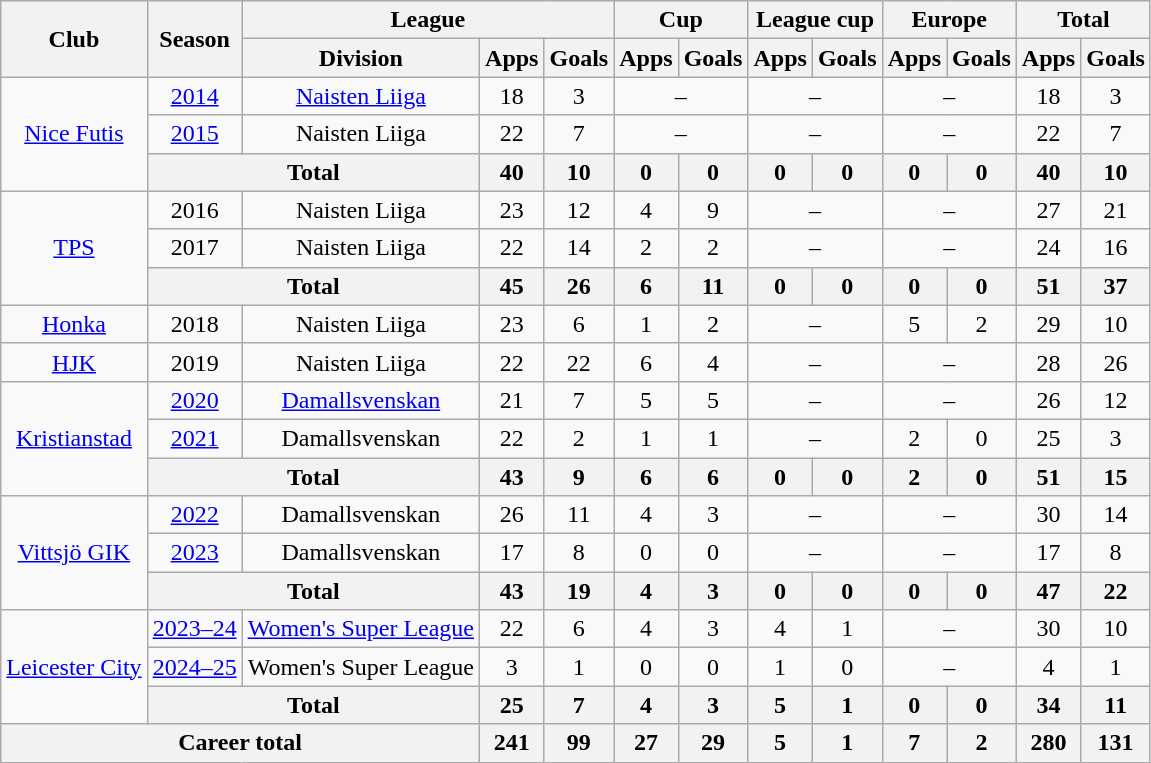<table class="wikitable" style="text-align:center">
<tr>
<th rowspan="2">Club</th>
<th rowspan="2">Season</th>
<th colspan="3">League</th>
<th colspan="2">Cup</th>
<th colspan="2">League cup</th>
<th colspan="2">Europe</th>
<th colspan="2">Total</th>
</tr>
<tr>
<th>Division</th>
<th>Apps</th>
<th>Goals</th>
<th>Apps</th>
<th>Goals</th>
<th>Apps</th>
<th>Goals</th>
<th>Apps</th>
<th>Goals</th>
<th>Apps</th>
<th>Goals</th>
</tr>
<tr>
<td rowspan=3><a href='#'>Nice Futis</a></td>
<td><a href='#'>2014</a></td>
<td><a href='#'>Naisten Liiga</a></td>
<td>18</td>
<td>3</td>
<td colspan=2>–</td>
<td colspan=2>–</td>
<td colspan=2>–</td>
<td>18</td>
<td>3</td>
</tr>
<tr>
<td><a href='#'>2015</a></td>
<td>Naisten Liiga</td>
<td>22</td>
<td>7</td>
<td colspan=2>–</td>
<td colspan=2>–</td>
<td colspan=2>–</td>
<td>22</td>
<td>7</td>
</tr>
<tr>
<th colspan=2>Total</th>
<th>40</th>
<th>10</th>
<th>0</th>
<th>0</th>
<th>0</th>
<th>0</th>
<th>0</th>
<th>0</th>
<th>40</th>
<th>10</th>
</tr>
<tr>
<td rowspan=3><a href='#'>TPS</a></td>
<td>2016</td>
<td>Naisten Liiga</td>
<td>23</td>
<td>12</td>
<td>4</td>
<td>9</td>
<td colspan=2>–</td>
<td colspan=2>–</td>
<td>27</td>
<td>21</td>
</tr>
<tr>
<td>2017</td>
<td>Naisten Liiga</td>
<td>22</td>
<td>14</td>
<td>2</td>
<td>2</td>
<td colspan=2>–</td>
<td colspan=2>–</td>
<td>24</td>
<td>16</td>
</tr>
<tr>
<th colspan=2>Total</th>
<th>45</th>
<th>26</th>
<th>6</th>
<th>11</th>
<th>0</th>
<th>0</th>
<th>0</th>
<th>0</th>
<th>51</th>
<th>37</th>
</tr>
<tr>
<td><a href='#'>Honka</a></td>
<td>2018</td>
<td>Naisten Liiga</td>
<td>23</td>
<td>6</td>
<td>1</td>
<td>2</td>
<td colspan=2>–</td>
<td>5</td>
<td>2</td>
<td>29</td>
<td>10</td>
</tr>
<tr>
<td><a href='#'>HJK</a></td>
<td>2019</td>
<td>Naisten Liiga</td>
<td>22</td>
<td>22</td>
<td>6</td>
<td>4</td>
<td colspan=2>–</td>
<td colspan=2>–</td>
<td>28</td>
<td>26</td>
</tr>
<tr>
<td rowspan=3><a href='#'>Kristianstad</a></td>
<td><a href='#'>2020</a></td>
<td><a href='#'>Damallsvenskan</a></td>
<td>21</td>
<td>7</td>
<td>5</td>
<td>5</td>
<td colspan=2>–</td>
<td colspan=2>–</td>
<td>26</td>
<td>12</td>
</tr>
<tr>
<td><a href='#'>2021</a></td>
<td>Damallsvenskan</td>
<td>22</td>
<td>2</td>
<td>1</td>
<td>1</td>
<td colspan=2>–</td>
<td>2</td>
<td>0</td>
<td>25</td>
<td>3</td>
</tr>
<tr>
<th colspan=2>Total</th>
<th>43</th>
<th>9</th>
<th>6</th>
<th>6</th>
<th>0</th>
<th>0</th>
<th>2</th>
<th>0</th>
<th>51</th>
<th>15</th>
</tr>
<tr>
<td rowspan=3><a href='#'>Vittsjö GIK</a></td>
<td><a href='#'>2022</a></td>
<td>Damallsvenskan</td>
<td>26</td>
<td>11</td>
<td>4</td>
<td>3</td>
<td colspan=2>–</td>
<td colspan=2>–</td>
<td>30</td>
<td>14</td>
</tr>
<tr>
<td><a href='#'>2023</a></td>
<td>Damallsvenskan</td>
<td>17</td>
<td>8</td>
<td>0</td>
<td>0</td>
<td colspan=2>–</td>
<td colspan=2>–</td>
<td>17</td>
<td>8</td>
</tr>
<tr>
<th colspan=2>Total</th>
<th>43</th>
<th>19</th>
<th>4</th>
<th>3</th>
<th>0</th>
<th>0</th>
<th>0</th>
<th>0</th>
<th>47</th>
<th>22</th>
</tr>
<tr>
<td rowspan=3><a href='#'>Leicester City</a></td>
<td><a href='#'>2023–24</a></td>
<td><a href='#'>Women's Super League</a></td>
<td>22</td>
<td>6</td>
<td>4</td>
<td>3</td>
<td>4</td>
<td>1</td>
<td colspan=2>–</td>
<td>30</td>
<td>10</td>
</tr>
<tr>
<td><a href='#'>2024–25</a></td>
<td>Women's Super League</td>
<td>3</td>
<td>1</td>
<td>0</td>
<td>0</td>
<td>1</td>
<td>0</td>
<td colspan=2>–</td>
<td>4</td>
<td>1</td>
</tr>
<tr>
<th colspan=2>Total</th>
<th>25</th>
<th>7</th>
<th>4</th>
<th>3</th>
<th>5</th>
<th>1</th>
<th>0</th>
<th>0</th>
<th>34</th>
<th>11</th>
</tr>
<tr>
<th colspan="3">Career total</th>
<th>241</th>
<th>99</th>
<th>27</th>
<th>29</th>
<th>5</th>
<th>1</th>
<th>7</th>
<th>2</th>
<th>280</th>
<th>131</th>
</tr>
</table>
